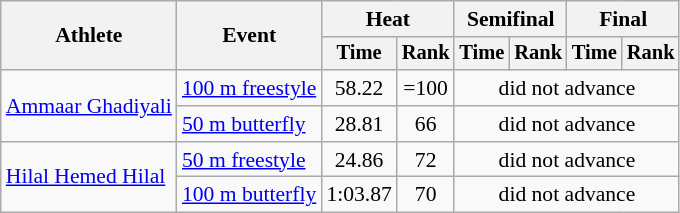<table class=wikitable style="font-size:90%">
<tr>
<th rowspan="2">Athlete</th>
<th rowspan="2">Event</th>
<th colspan="2">Heat</th>
<th colspan="2">Semifinal</th>
<th colspan="2">Final</th>
</tr>
<tr style="font-size:95%">
<th>Time</th>
<th>Rank</th>
<th>Time</th>
<th>Rank</th>
<th>Time</th>
<th>Rank</th>
</tr>
<tr align=center>
<td align=left rowspan=2><a href='#'>Ammaar Ghadiyali</a></td>
<td align=left><a href='#'>100 m freestyle</a></td>
<td>58.22</td>
<td>=100</td>
<td colspan=4>did not advance</td>
</tr>
<tr align=center>
<td align=left><a href='#'>50 m butterfly</a></td>
<td>28.81</td>
<td>66</td>
<td colspan=4>did not advance</td>
</tr>
<tr align=center>
<td align=left rowspan=2><a href='#'>Hilal Hemed Hilal</a></td>
<td align=left><a href='#'>50 m freestyle</a></td>
<td>24.86</td>
<td>72</td>
<td colspan=4>did not advance</td>
</tr>
<tr align=center>
<td align=left><a href='#'>100 m butterfly</a></td>
<td>1:03.87</td>
<td>70</td>
<td colspan=4>did not advance</td>
</tr>
</table>
